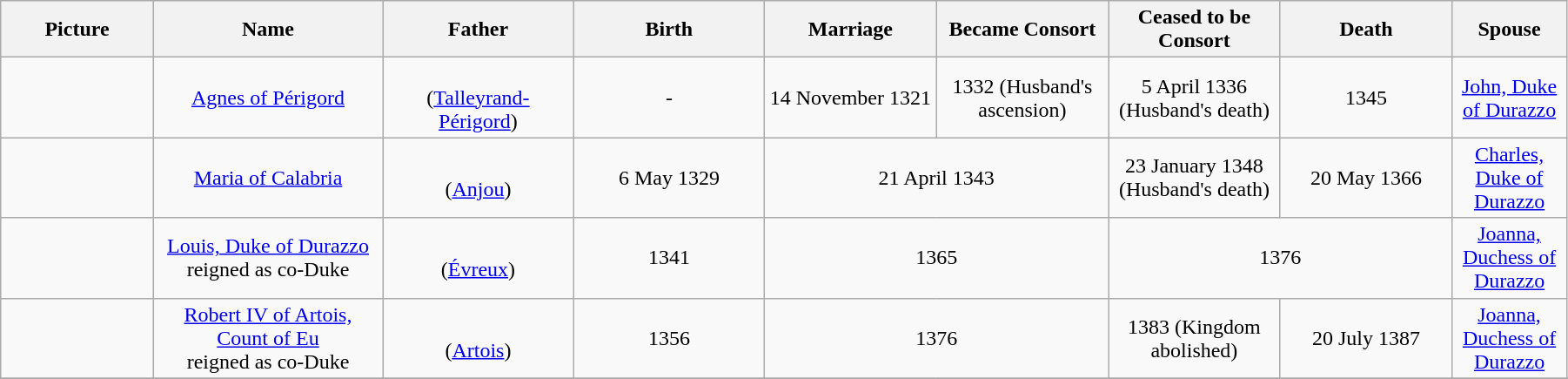<table width=95% class="wikitable">
<tr>
<th width = "8%">Picture</th>
<th width = "12%">Name</th>
<th width = "10%">Father</th>
<th width = "10%">Birth</th>
<th width = "9%">Marriage</th>
<th width = "9%">Became Consort</th>
<th width = "9%">Ceased to be Consort</th>
<th width = "9%">Death</th>
<th width = "6%">Spouse</th>
</tr>
<tr>
<td align="center"></td>
<td align="center"><a href='#'>Agnes of Périgord</a></td>
<td align="center"><br>(<a href='#'>Talleyrand-Périgord</a>)</td>
<td align="center">-</td>
<td align="center">14 November 1321</td>
<td align="center">1332 (Husband's ascension)</td>
<td align="center">5 April 1336 (Husband's death)</td>
<td align="center">1345</td>
<td align="center"><a href='#'>John, Duke of Durazzo</a></td>
</tr>
<tr>
<td align="center"></td>
<td align="center"><a href='#'>Maria of Calabria</a></td>
<td align="center"><br>(<a href='#'>Anjou</a>)</td>
<td align="center">6 May 1329</td>
<td align=center colspan=2>21 April 1343</td>
<td align="center">23 January 1348<br>(Husband's death)</td>
<td align="center">20 May 1366</td>
<td align="center"><a href='#'>Charles, Duke of Durazzo</a></td>
</tr>
<tr>
<td align="center"></td>
<td align="center"><a href='#'>Louis, Duke of Durazzo</a> <br> reigned as co-Duke</td>
<td align="center"><br>(<a href='#'>Évreux</a>)</td>
<td align="center">1341</td>
<td align=center colspan=2>1365</td>
<td align=center colspan=2>1376</td>
<td align="center"><a href='#'>Joanna, Duchess of Durazzo</a></td>
</tr>
<tr>
<td align="center"></td>
<td align="center"><a href='#'>Robert IV of Artois, Count of Eu</a> <br> reigned as co-Duke</td>
<td align="center"><br>(<a href='#'>Artois</a>)</td>
<td align="center">1356</td>
<td align=center colspan=2>1376</td>
<td align="center">1383 (Kingdom abolished)</td>
<td align="center">20 July 1387</td>
<td align="center"><a href='#'>Joanna, Duchess of Durazzo</a></td>
</tr>
<tr>
</tr>
</table>
